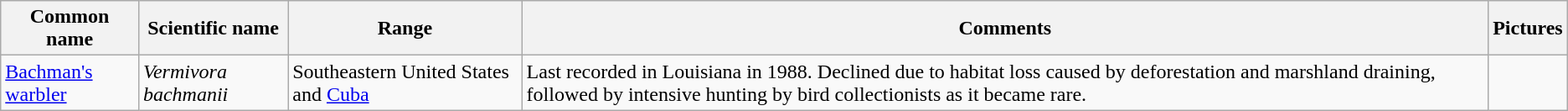<table class="wikitable sortable">
<tr>
<th>Common name</th>
<th>Scientific name</th>
<th>Range</th>
<th class="unsortable">Comments</th>
<th>Pictures</th>
</tr>
<tr>
<td><a href='#'>Bachman's warbler</a></td>
<td><em>Vermivora bachmanii</em></td>
<td>Southeastern United States and <a href='#'>Cuba</a></td>
<td>Last recorded in Louisiana in 1988. Declined due to habitat loss caused by deforestation and marshland draining, followed by intensive hunting by bird collectionists as it became rare.</td>
<td></td>
</tr>
</table>
